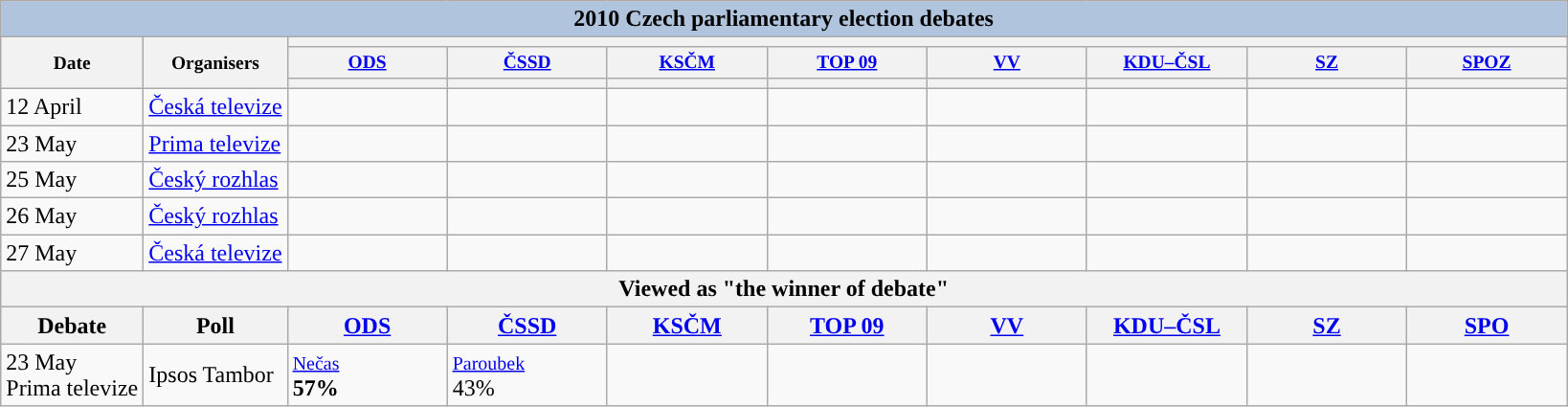<table class="wikitable">
<tr>
<th colspan="11" style="background:#B0C4DE">2010 Czech parliamentary election debates</th>
</tr>
<tr style="font-size:small;">
<th rowspan="3">Date</th>
<th rowspan="3">Organisers</th>
<th scope="col" colspan="8">    </th>
</tr>
<tr style="font-size:small;">
<th scope="col" style="width:6.5em;"><a href='#'>ODS</a></th>
<th scope="col" style="width:6.5em;"><a href='#'>ČSSD</a></th>
<th scope="col" style="width:6.5em;"><a href='#'>KSČM</a></th>
<th scope="col" style="width:6.5em;"><a href='#'>TOP 09</a></th>
<th scope="col" style="width:6.5em;"><a href='#'>VV</a></th>
<th scope="col" style="width:6.5em;"><a href='#'>KDU–ČSL</a></th>
<th scope="col" style="width:6.5em;"><a href='#'>SZ</a></th>
<th scope="col" style="width:6.5em;"><a href='#'>SPOZ</a></th>
</tr>
<tr>
<th style="color:inherit;background:"></th>
<th style="color:inherit;background:"></th>
<th style="color:inherit;background:"></th>
<th style="color:inherit;background:"></th>
<th style="color:inherit;background:"></th>
<th style="color:inherit;background:"></th>
<th style="color:inherit;background:"></th>
<th style="color:inherit;background:"></th>
</tr>
<tr>
<td style="white-space:nowrap;">12 April</td>
<td style="white-space:nowrap;"><a href='#'>Česká televize</a></td>
<td></td>
<td></td>
<td></td>
<td></td>
<td></td>
<td></td>
<td></td>
<td></td>
</tr>
<tr>
<td style="white-space:nowrap;">23 May</td>
<td style="white-space:nowrap;"><a href='#'>Prima televize</a></td>
<td></td>
<td></td>
<td></td>
<td></td>
<td></td>
<td></td>
<td></td>
<td></td>
</tr>
<tr>
<td style="white-space:nowrap;">25 May</td>
<td style="white-space:nowrap;"><a href='#'>Český rozhlas</a></td>
<td></td>
<td></td>
<td></td>
<td></td>
<td></td>
<td></td>
<td></td>
<td></td>
</tr>
<tr>
<td style="white-space:nowrap;">26 May</td>
<td style="white-space:nowrap;"><a href='#'>Český rozhlas</a></td>
<td></td>
<td></td>
<td></td>
<td></td>
<td></td>
<td></td>
<td></td>
<td></td>
</tr>
<tr>
<td style="white-space:nowrap;">27 May</td>
<td style="white-space:nowrap;"><a href='#'>Česká televize</a></td>
<td></td>
<td></td>
<td></td>
<td></td>
<td></td>
<td></td>
<td></td>
<td></td>
</tr>
<tr>
<th colspan="11">Viewed as "the winner of debate"</th>
</tr>
<tr>
<th>Debate</th>
<th>Poll</th>
<th scope="col" style="width:6.5em;"><a href='#'>ODS</a></th>
<th scope="col" style="width:6.5em;"><a href='#'>ČSSD</a></th>
<th scope="col" style="width:6.5em;"><a href='#'>KSČM</a></th>
<th scope="col" style="width:6.5em;"><a href='#'>TOP 09</a></th>
<th scope="col" style="width:6.5em;"><a href='#'>VV</a></th>
<th scope="col" style="width:6.5em;"><a href='#'>KDU–ČSL</a></th>
<th scope="col" style="width:6.5em;"><a href='#'>SZ</a></th>
<th scope="col" style="width:6.5em;"><a href='#'>SPO</a></th>
</tr>
<tr>
<td style="white-space:nowrap;">23 May<br>Prima televize</td>
<td style="white-space:nowrap;">Ipsos Tambor</td>
<td><small><a href='#'>Nečas</a></small><br><strong>57%</strong></td>
<td><small><a href='#'>Paroubek</a></small><br>43%</td>
<td></td>
<td></td>
<td></td>
<td></td>
<td></td>
<td></td>
</tr>
</table>
